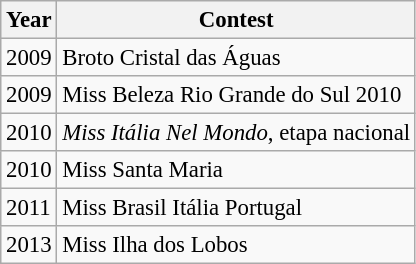<table class="wikitable" style="font-size: 95%;">
<tr>
<th>Year</th>
<th>Contest</th>
</tr>
<tr>
<td>2009</td>
<td>Broto Cristal das Águas</td>
</tr>
<tr>
<td>2009</td>
<td>Miss Beleza Rio Grande do Sul 2010</td>
</tr>
<tr>
<td>2010</td>
<td><em>Miss Itália Nel Mondo</em>, etapa nacional</td>
</tr>
<tr>
<td>2010</td>
<td>Miss Santa Maria</td>
</tr>
<tr>
<td>2011</td>
<td>Miss Brasil Itália Portugal </td>
</tr>
<tr>
<td>2013</td>
<td>Miss Ilha dos Lobos</td>
</tr>
</table>
